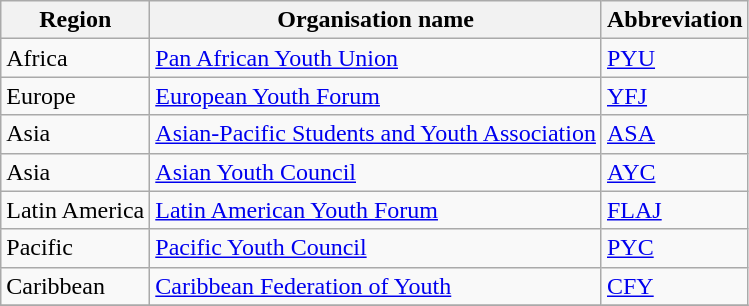<table class="wikitable">
<tr>
<th>Region</th>
<th>Organisation name</th>
<th>Abbreviation</th>
</tr>
<tr>
<td>Africa</td>
<td><a href='#'>Pan African Youth Union</a></td>
<td><a href='#'>PYU</a></td>
</tr>
<tr>
<td>Europe</td>
<td><a href='#'>European Youth Forum</a></td>
<td><a href='#'>YFJ</a></td>
</tr>
<tr>
<td>Asia</td>
<td><a href='#'>Asian-Pacific Students and Youth Association</a></td>
<td><a href='#'>ASA</a></td>
</tr>
<tr>
<td>Asia</td>
<td><a href='#'>Asian Youth Council</a></td>
<td><a href='#'>AYC</a></td>
</tr>
<tr>
<td>Latin America</td>
<td><a href='#'>Latin American Youth Forum</a></td>
<td><a href='#'>FLAJ</a></td>
</tr>
<tr>
<td>Pacific</td>
<td><a href='#'>Pacific Youth Council</a></td>
<td><a href='#'>PYC</a></td>
</tr>
<tr>
<td>Caribbean</td>
<td><a href='#'>Caribbean Federation of Youth</a></td>
<td><a href='#'>CFY</a></td>
</tr>
<tr Zimbabwe //  destiny for women and youth empowerment //(DWYE)>
</tr>
</table>
